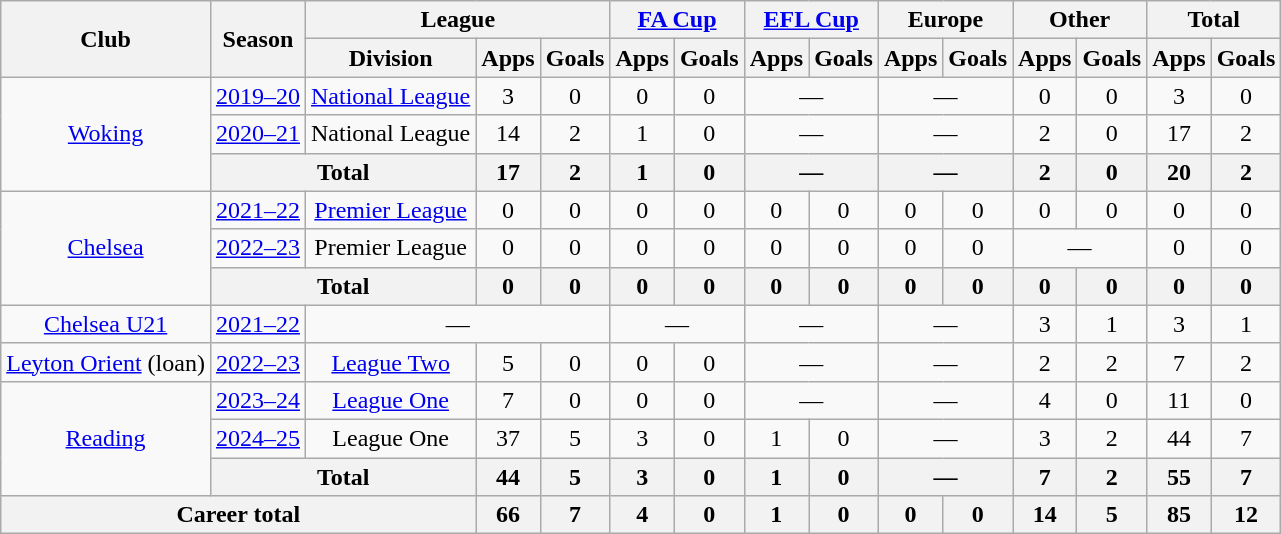<table class="wikitable" style="text-align:center">
<tr>
<th rowspan="2">Club</th>
<th rowspan="2">Season</th>
<th colspan="3">League</th>
<th colspan="2"><a href='#'>FA Cup</a></th>
<th colspan="2"><a href='#'>EFL Cup</a></th>
<th colspan="2">Europe</th>
<th colspan="2">Other</th>
<th colspan="2">Total</th>
</tr>
<tr>
<th>Division</th>
<th>Apps</th>
<th>Goals</th>
<th>Apps</th>
<th>Goals</th>
<th>Apps</th>
<th>Goals</th>
<th>Apps</th>
<th>Goals</th>
<th>Apps</th>
<th>Goals</th>
<th>Apps</th>
<th>Goals</th>
</tr>
<tr>
<td rowspan="3"><a href='#'>Woking</a></td>
<td><a href='#'>2019–20</a></td>
<td><a href='#'>National League</a></td>
<td>3</td>
<td>0</td>
<td>0</td>
<td>0</td>
<td colspan="2">—</td>
<td colspan="2">—</td>
<td>0</td>
<td>0</td>
<td>3</td>
<td>0</td>
</tr>
<tr>
<td><a href='#'>2020–21</a></td>
<td>National League</td>
<td>14</td>
<td>2</td>
<td>1</td>
<td>0</td>
<td colspan="2">—</td>
<td colspan="2">—</td>
<td>2</td>
<td>0</td>
<td>17</td>
<td>2</td>
</tr>
<tr>
<th colspan="2">Total</th>
<th>17</th>
<th>2</th>
<th>1</th>
<th>0</th>
<th colspan="2">—</th>
<th colspan="2">—</th>
<th>2</th>
<th>0</th>
<th>20</th>
<th>2</th>
</tr>
<tr>
<td rowspan="3"><a href='#'>Chelsea</a></td>
<td><a href='#'>2021–22</a></td>
<td><a href='#'>Premier League</a></td>
<td>0</td>
<td>0</td>
<td>0</td>
<td>0</td>
<td>0</td>
<td>0</td>
<td>0</td>
<td>0</td>
<td>0</td>
<td>0</td>
<td>0</td>
<td>0</td>
</tr>
<tr>
<td><a href='#'>2022–23</a></td>
<td>Premier League</td>
<td>0</td>
<td>0</td>
<td>0</td>
<td>0</td>
<td>0</td>
<td>0</td>
<td>0</td>
<td>0</td>
<td colspan="2">—</td>
<td>0</td>
<td>0</td>
</tr>
<tr>
<th colspan="2">Total</th>
<th>0</th>
<th>0</th>
<th>0</th>
<th>0</th>
<th>0</th>
<th>0</th>
<th>0</th>
<th>0</th>
<th>0</th>
<th>0</th>
<th>0</th>
<th>0</th>
</tr>
<tr>
<td><a href='#'>Chelsea U21</a></td>
<td><a href='#'>2021–22</a></td>
<td colspan="3">—</td>
<td colspan="2">—</td>
<td colspan="2">—</td>
<td colspan="2">—</td>
<td>3</td>
<td>1</td>
<td>3</td>
<td>1</td>
</tr>
<tr>
<td><a href='#'>Leyton Orient</a> (loan)</td>
<td><a href='#'>2022–23</a></td>
<td><a href='#'>League Two</a></td>
<td>5</td>
<td>0</td>
<td>0</td>
<td>0</td>
<td colspan="2">—</td>
<td colspan="2">—</td>
<td>2</td>
<td>2</td>
<td>7</td>
<td>2</td>
</tr>
<tr>
<td rowspan="3"><a href='#'>Reading</a></td>
<td><a href='#'>2023–24</a></td>
<td><a href='#'>League One</a></td>
<td>7</td>
<td>0</td>
<td>0</td>
<td>0</td>
<td colspan="2">—</td>
<td colspan="2">—</td>
<td>4</td>
<td>0</td>
<td>11</td>
<td>0</td>
</tr>
<tr>
<td><a href='#'>2024–25</a></td>
<td>League One</td>
<td>37</td>
<td>5</td>
<td>3</td>
<td>0</td>
<td>1</td>
<td>0</td>
<td colspan="2">—</td>
<td>3</td>
<td>2</td>
<td>44</td>
<td>7</td>
</tr>
<tr>
<th colspan="2">Total</th>
<th>44</th>
<th>5</th>
<th>3</th>
<th>0</th>
<th>1</th>
<th>0</th>
<th colspan="2">—</th>
<th>7</th>
<th>2</th>
<th>55</th>
<th>7</th>
</tr>
<tr>
<th colspan=3>Career total</th>
<th>66</th>
<th>7</th>
<th>4</th>
<th>0</th>
<th>1</th>
<th>0</th>
<th>0</th>
<th>0</th>
<th>14</th>
<th>5</th>
<th>85</th>
<th>12</th>
</tr>
</table>
